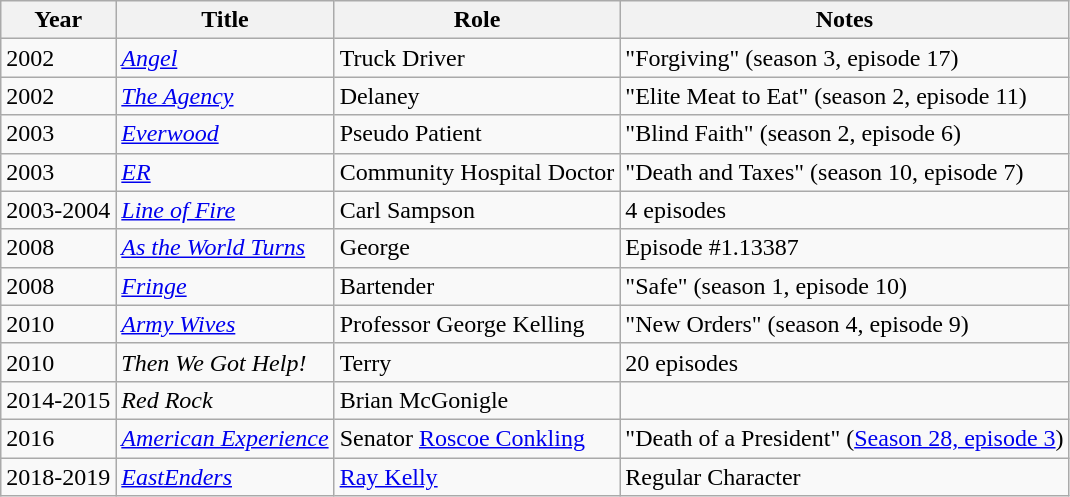<table class="wikitable sortable">
<tr>
<th>Year</th>
<th>Title</th>
<th>Role</th>
<th class="unsortable">Notes</th>
</tr>
<tr>
<td>2002</td>
<td><em><a href='#'>Angel</a></em></td>
<td>Truck Driver</td>
<td>"Forgiving" (season 3, episode 17)</td>
</tr>
<tr>
<td>2002</td>
<td><em><a href='#'>The Agency</a></em></td>
<td>Delaney</td>
<td>"Elite Meat to Eat" (season 2, episode 11)</td>
</tr>
<tr>
<td>2003</td>
<td><em><a href='#'>Everwood</a></em></td>
<td>Pseudo Patient</td>
<td>"Blind Faith" (season 2, episode 6)</td>
</tr>
<tr>
<td>2003</td>
<td><em><a href='#'>ER</a></em></td>
<td>Community Hospital Doctor</td>
<td>"Death and Taxes" (season 10, episode 7)</td>
</tr>
<tr>
<td>2003-2004</td>
<td><em><a href='#'>Line of Fire</a></em></td>
<td>Carl Sampson</td>
<td>4 episodes</td>
</tr>
<tr>
<td>2008</td>
<td><em><a href='#'>As the World Turns</a></em></td>
<td>George</td>
<td>Episode #1.13387</td>
</tr>
<tr>
<td>2008</td>
<td><em><a href='#'>Fringe</a></em></td>
<td>Bartender</td>
<td>"Safe" (season 1, episode 10)</td>
</tr>
<tr>
<td>2010</td>
<td><em><a href='#'>Army Wives</a></em></td>
<td>Professor George Kelling</td>
<td>"New Orders" (season 4, episode 9)</td>
</tr>
<tr>
<td>2010</td>
<td><em>Then We Got Help!</em></td>
<td>Terry</td>
<td>20 episodes</td>
</tr>
<tr>
<td>2014-2015</td>
<td><em>Red Rock</em></td>
<td>Brian McGonigle</td>
<td></td>
</tr>
<tr>
<td>2016</td>
<td><em><a href='#'>American Experience</a></em></td>
<td>Senator <a href='#'>Roscoe Conkling</a></td>
<td>"Death of a President" (<a href='#'>Season 28, episode 3</a>)</td>
</tr>
<tr>
<td>2018-2019</td>
<td><em><a href='#'>EastEnders</a></em></td>
<td><a href='#'>Ray Kelly</a></td>
<td>Regular Character</td>
</tr>
</table>
